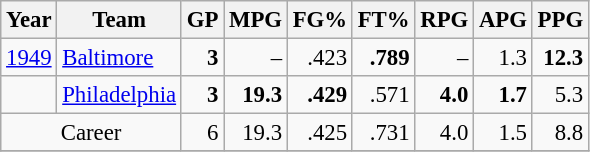<table class="wikitable sortable" style="font-size:95%; text-align:right;">
<tr>
<th>Year</th>
<th>Team</th>
<th>GP</th>
<th>MPG</th>
<th>FG%</th>
<th>FT%</th>
<th>RPG</th>
<th>APG</th>
<th>PPG</th>
</tr>
<tr>
<td style="text-align:left;"><a href='#'>1949</a></td>
<td style="text-align:left;"><a href='#'>Baltimore</a></td>
<td><strong>3</strong></td>
<td>–</td>
<td>.423</td>
<td><strong>.789</strong></td>
<td>–</td>
<td>1.3</td>
<td><strong>12.3</strong></td>
</tr>
<tr>
<td style="text-align:left;"></td>
<td style="text-align:left;"><a href='#'>Philadelphia</a></td>
<td><strong>3</strong></td>
<td><strong>19.3</strong></td>
<td><strong>.429</strong></td>
<td>.571</td>
<td><strong>4.0</strong></td>
<td><strong>1.7</strong></td>
<td>5.3</td>
</tr>
<tr>
<td style="text-align:center;" colspan="2">Career</td>
<td>6</td>
<td>19.3</td>
<td>.425</td>
<td>.731</td>
<td>4.0</td>
<td>1.5</td>
<td>8.8</td>
</tr>
<tr>
</tr>
</table>
